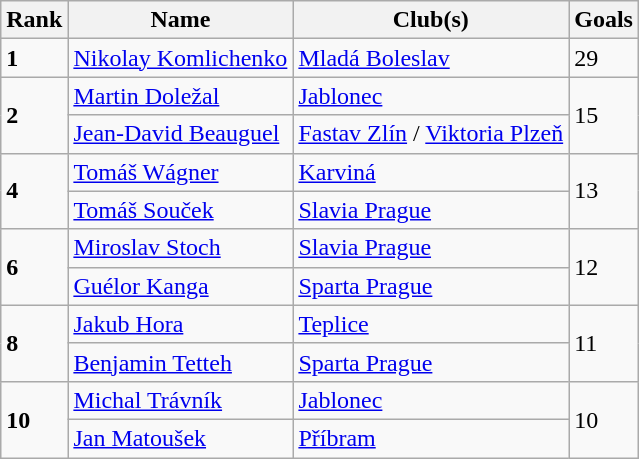<table class="wikitable">
<tr>
<th>Rank</th>
<th>Name</th>
<th>Club(s)</th>
<th>Goals</th>
</tr>
<tr>
<td><strong>1</strong></td>
<td> <a href='#'>Nikolay Komlichenko</a></td>
<td><a href='#'>Mladá Boleslav</a></td>
<td>29</td>
</tr>
<tr>
<td rowspan="2"><strong>2</strong></td>
<td> <a href='#'>Martin Doležal</a></td>
<td><a href='#'>Jablonec</a></td>
<td rowspan="2">15</td>
</tr>
<tr>
<td> <a href='#'>Jean-David Beauguel</a></td>
<td><a href='#'>Fastav Zlín</a> / <a href='#'>Viktoria Plzeň</a></td>
</tr>
<tr>
<td rowspan="2"><strong>4</strong></td>
<td> <a href='#'>Tomáš Wágner</a></td>
<td><a href='#'>Karviná</a></td>
<td rowspan="2">13</td>
</tr>
<tr>
<td> <a href='#'>Tomáš Souček</a></td>
<td><a href='#'>Slavia Prague</a></td>
</tr>
<tr>
<td rowspan="2"><strong>6</strong></td>
<td> <a href='#'>Miroslav Stoch</a></td>
<td><a href='#'>Slavia Prague</a></td>
<td rowspan="2">12</td>
</tr>
<tr>
<td> <a href='#'>Guélor Kanga</a></td>
<td><a href='#'>Sparta Prague</a></td>
</tr>
<tr>
<td rowspan="2"><strong>8</strong></td>
<td> <a href='#'>Jakub Hora</a></td>
<td><a href='#'>Teplice</a></td>
<td rowspan="2">11</td>
</tr>
<tr>
<td> <a href='#'>Benjamin Tetteh</a></td>
<td><a href='#'>Sparta Prague</a></td>
</tr>
<tr>
<td rowspan="2"><strong>10</strong></td>
<td> <a href='#'>Michal Trávník</a></td>
<td><a href='#'>Jablonec</a></td>
<td rowspan="2">10</td>
</tr>
<tr>
<td> <a href='#'>Jan Matoušek</a></td>
<td><a href='#'>Příbram</a></td>
</tr>
</table>
